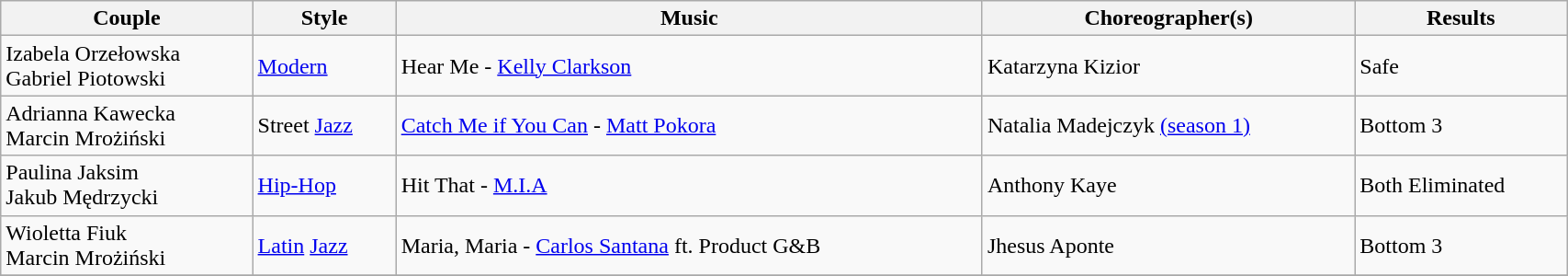<table class="wikitable" width="90%">
<tr>
<th>Couple</th>
<th>Style</th>
<th>Music</th>
<th>Choreographer(s)</th>
<th>Results</th>
</tr>
<tr>
<td>Izabela Orzełowska<br>Gabriel Piotowski</td>
<td><a href='#'>Modern</a></td>
<td>Hear Me - <a href='#'>Kelly Clarkson</a></td>
<td>Katarzyna Kizior</td>
<td>Safe</td>
</tr>
<tr>
<td>Adrianna Kawecka<br>Marcin Mrożiński</td>
<td>Street <a href='#'>Jazz</a></td>
<td><a href='#'>Catch Me if You Can</a> - <a href='#'>Matt Pokora</a></td>
<td>Natalia Madejczyk <a href='#'>(season 1)</a></td>
<td>Bottom 3</td>
</tr>
<tr>
<td>Paulina Jaksim<br>Jakub Mędrzycki</td>
<td><a href='#'>Hip-Hop</a></td>
<td>Hit That - <a href='#'>M.I.A</a></td>
<td>Anthony Kaye</td>
<td>Both Eliminated</td>
</tr>
<tr>
<td>Wioletta Fiuk<br>Marcin Mrożiński</td>
<td><a href='#'>Latin</a> <a href='#'>Jazz</a></td>
<td>Maria, Maria - <a href='#'>Carlos Santana</a> ft. Product G&B</td>
<td>Jhesus Aponte</td>
<td>Bottom 3</td>
</tr>
<tr>
</tr>
</table>
